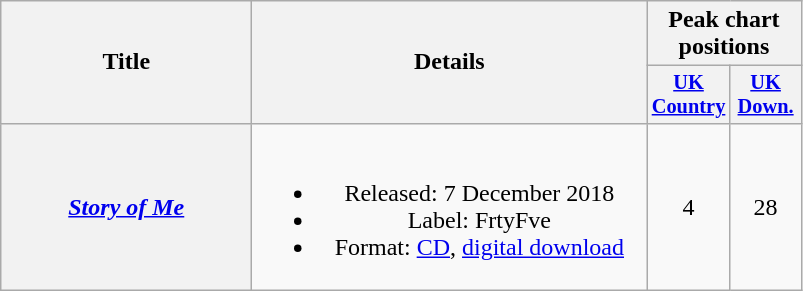<table class="wikitable plainrowheaders" style="text-align:center;">
<tr>
<th scope="col" rowspan="2" style="width:10em;">Title</th>
<th scope="col" rowspan="2" style="width:16em;">Details</th>
<th scope="col" colspan="2">Peak chart positions</th>
</tr>
<tr>
<th scope="col" style="width:3em;font-size:85%;"><a href='#'>UK<br>Country</a><br></th>
<th scope="col" style="width:3em;font-size:85%;"><a href='#'>UK<br>Down.</a><br></th>
</tr>
<tr>
<th scope="row"><em><a href='#'>Story of Me</a></em></th>
<td><br><ul><li>Released: 7 December 2018</li><li>Label: FrtyFve</li><li>Format: <a href='#'>CD</a>, <a href='#'>digital download</a></li></ul></td>
<td>4</td>
<td>28</td>
</tr>
</table>
